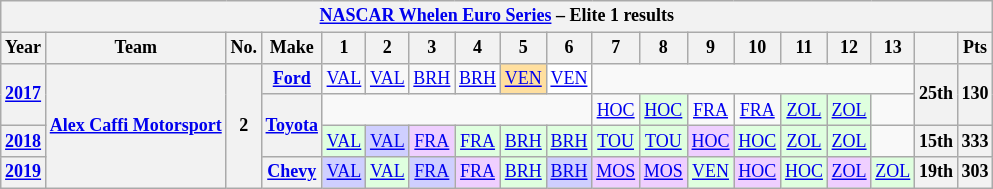<table class="wikitable" style="text-align:center; font-size:75%">
<tr>
<th colspan=20><a href='#'>NASCAR Whelen Euro Series</a> – Elite 1 results</th>
</tr>
<tr>
<th>Year</th>
<th>Team</th>
<th>No.</th>
<th>Make</th>
<th>1</th>
<th>2</th>
<th>3</th>
<th>4</th>
<th>5</th>
<th>6</th>
<th>7</th>
<th>8</th>
<th>9</th>
<th>10</th>
<th>11</th>
<th>12</th>
<th>13</th>
<th></th>
<th>Pts</th>
</tr>
<tr>
<th rowspan=2><a href='#'>2017</a></th>
<th rowspan=4><a href='#'>Alex Caffi Motorsport</a></th>
<th rowspan=4>2</th>
<th><a href='#'>Ford</a></th>
<td><a href='#'>VAL</a></td>
<td><a href='#'>VAL</a></td>
<td><a href='#'>BRH</a></td>
<td><a href='#'>BRH</a></td>
<td style="background:#FFDF9F;"><a href='#'>VEN</a><br></td>
<td style="background:#FFFFFF;"><a href='#'>VEN</a><br></td>
<td colspan=7></td>
<th rowspan=2>25th</th>
<th rowspan=2>130</th>
</tr>
<tr>
<th rowspan=2><a href='#'>Toyota</a></th>
<td colspan=6></td>
<td><a href='#'>HOC</a></td>
<td style="background:#DFFFDF;"><a href='#'>HOC</a><br></td>
<td><a href='#'>FRA</a></td>
<td><a href='#'>FRA</a></td>
<td style="background:#DFFFDF;"><a href='#'>ZOL</a><br></td>
<td style="background:#DFFFDF;"><a href='#'>ZOL</a><br></td>
<td></td>
</tr>
<tr>
<th><a href='#'>2018</a></th>
<td style="background:#DFFFDF;"><a href='#'>VAL</a><br></td>
<td style="background:#CFCFFF;"><a href='#'>VAL</a><br></td>
<td style="background:#EFCFFF;"><a href='#'>FRA</a><br></td>
<td style="background:#DFFFDF;"><a href='#'>FRA</a><br></td>
<td style="background:#DFFFDF;"><a href='#'>BRH</a><br></td>
<td style="background:#DFFFDF;"><a href='#'>BRH</a><br></td>
<td style="background:#DFFFDF;"><a href='#'>TOU</a><br></td>
<td style="background:#DFFFDF;"><a href='#'>TOU</a><br></td>
<td style="background:#EFCFFF;"><a href='#'>HOC</a><br></td>
<td style="background:#DFFFDF;"><a href='#'>HOC</a><br></td>
<td style="background:#DFFFDF;"><a href='#'>ZOL</a><br></td>
<td style="background:#DFFFDF;"><a href='#'>ZOL</a><br></td>
<td></td>
<th>15th</th>
<th>333</th>
</tr>
<tr>
<th><a href='#'>2019</a></th>
<th><a href='#'>Chevy</a></th>
<td style="background:#CFCFFF;"><a href='#'>VAL</a><br></td>
<td style="background:#DFFFDF;"><a href='#'>VAL</a><br></td>
<td style="background:#CFCFFF;"><a href='#'>FRA</a><br></td>
<td style="background:#EFCFFF;"><a href='#'>FRA</a><br></td>
<td style="background:#DFFFDF;"><a href='#'>BRH</a><br></td>
<td style="background:#CFCFFF;"><a href='#'>BRH</a><br></td>
<td style="background:#EFCFFF;"><a href='#'>MOS</a><br></td>
<td style="background:#EFCFFF;"><a href='#'>MOS</a><br></td>
<td style="background:#DFFFDF;"><a href='#'>VEN</a><br></td>
<td style="background:#EFCFFF;"><a href='#'>HOC</a><br></td>
<td style="background:#DFFFDF;"><a href='#'>HOC</a><br></td>
<td style="background:#EFCFFF;"><a href='#'>ZOL</a><br></td>
<td style="background:#DFFFDF;"><a href='#'>ZOL</a><br></td>
<th>19th</th>
<th>303</th>
</tr>
</table>
